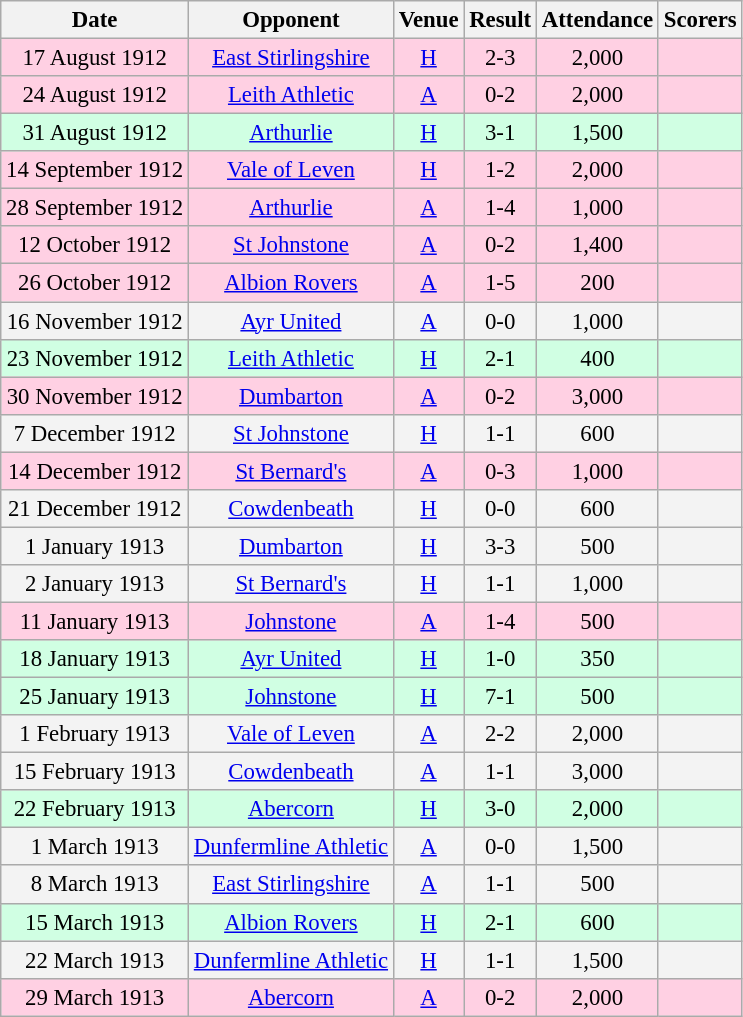<table class="wikitable sortable" style="font-size:95%; text-align:center">
<tr>
<th>Date</th>
<th>Opponent</th>
<th>Venue</th>
<th>Result</th>
<th>Attendance</th>
<th>Scorers</th>
</tr>
<tr bgcolor = "#ffd0e3">
<td>17 August 1912</td>
<td><a href='#'>East Stirlingshire</a></td>
<td><a href='#'>H</a></td>
<td>2-3</td>
<td>2,000</td>
<td></td>
</tr>
<tr bgcolor = "#ffd0e3">
<td>24 August 1912</td>
<td><a href='#'>Leith Athletic</a></td>
<td><a href='#'>A</a></td>
<td>0-2</td>
<td>2,000</td>
<td></td>
</tr>
<tr bgcolor = "#d0ffe3">
<td>31 August 1912</td>
<td><a href='#'>Arthurlie</a></td>
<td><a href='#'>H</a></td>
<td>3-1</td>
<td>1,500</td>
<td></td>
</tr>
<tr bgcolor = "#ffd0e3">
<td>14 September 1912</td>
<td><a href='#'>Vale of Leven</a></td>
<td><a href='#'>H</a></td>
<td>1-2</td>
<td>2,000</td>
<td></td>
</tr>
<tr bgcolor = "#ffd0e3">
<td>28 September 1912</td>
<td><a href='#'>Arthurlie</a></td>
<td><a href='#'>A</a></td>
<td>1-4</td>
<td>1,000</td>
<td></td>
</tr>
<tr bgcolor = "#ffd0e3">
<td>12 October 1912</td>
<td><a href='#'>St Johnstone</a></td>
<td><a href='#'>A</a></td>
<td>0-2</td>
<td>1,400</td>
<td></td>
</tr>
<tr bgcolor = "#ffd0e3">
<td>26 October 1912</td>
<td><a href='#'>Albion Rovers</a></td>
<td><a href='#'>A</a></td>
<td>1-5</td>
<td>200</td>
<td></td>
</tr>
<tr bgcolor = "#f3f3f3">
<td>16 November 1912</td>
<td><a href='#'>Ayr United</a></td>
<td><a href='#'>A</a></td>
<td>0-0</td>
<td>1,000</td>
<td></td>
</tr>
<tr bgcolor = "#d0ffe3">
<td>23 November 1912</td>
<td><a href='#'>Leith Athletic</a></td>
<td><a href='#'>H</a></td>
<td>2-1</td>
<td>400</td>
<td></td>
</tr>
<tr bgcolor = "#ffd0e3">
<td>30 November 1912</td>
<td><a href='#'>Dumbarton</a></td>
<td><a href='#'>A</a></td>
<td>0-2</td>
<td>3,000</td>
<td></td>
</tr>
<tr bgcolor = "#f3f3f3">
<td>7 December 1912</td>
<td><a href='#'>St Johnstone</a></td>
<td><a href='#'>H</a></td>
<td>1-1</td>
<td>600</td>
<td></td>
</tr>
<tr bgcolor = "#ffd0e3">
<td>14 December 1912</td>
<td><a href='#'>St Bernard's</a></td>
<td><a href='#'>A</a></td>
<td>0-3</td>
<td>1,000</td>
<td></td>
</tr>
<tr bgcolor = "#f3f3f3">
<td>21 December 1912</td>
<td><a href='#'>Cowdenbeath</a></td>
<td><a href='#'>H</a></td>
<td>0-0</td>
<td>600</td>
<td></td>
</tr>
<tr bgcolor = "#f3f3f3">
<td>1 January 1913</td>
<td><a href='#'>Dumbarton</a></td>
<td><a href='#'>H</a></td>
<td>3-3</td>
<td>500</td>
<td></td>
</tr>
<tr bgcolor = "#f3f3f3">
<td>2 January 1913</td>
<td><a href='#'>St Bernard's</a></td>
<td><a href='#'>H</a></td>
<td>1-1</td>
<td>1,000</td>
<td></td>
</tr>
<tr bgcolor = "#ffd0e3">
<td>11 January 1913</td>
<td><a href='#'>Johnstone</a></td>
<td><a href='#'>A</a></td>
<td>1-4</td>
<td>500</td>
<td></td>
</tr>
<tr bgcolor = "#d0ffe3">
<td>18 January 1913</td>
<td><a href='#'>Ayr United</a></td>
<td><a href='#'>H</a></td>
<td>1-0</td>
<td>350</td>
<td></td>
</tr>
<tr bgcolor = "#d0ffe3">
<td>25 January 1913</td>
<td><a href='#'>Johnstone</a></td>
<td><a href='#'>H</a></td>
<td>7-1</td>
<td>500</td>
<td></td>
</tr>
<tr bgcolor = "#f3f3f3">
<td>1 February 1913</td>
<td><a href='#'>Vale of Leven</a></td>
<td><a href='#'>A</a></td>
<td>2-2</td>
<td>2,000</td>
<td></td>
</tr>
<tr bgcolor = "#f3f3f3">
<td>15 February 1913</td>
<td><a href='#'>Cowdenbeath</a></td>
<td><a href='#'>A</a></td>
<td>1-1</td>
<td>3,000</td>
<td></td>
</tr>
<tr bgcolor = "#d0ffe3">
<td>22 February 1913</td>
<td><a href='#'>Abercorn</a></td>
<td><a href='#'>H</a></td>
<td>3-0</td>
<td>2,000</td>
<td></td>
</tr>
<tr bgcolor = "#f3f3f3">
<td>1 March 1913</td>
<td><a href='#'>Dunfermline Athletic</a></td>
<td><a href='#'>A</a></td>
<td>0-0</td>
<td>1,500</td>
<td></td>
</tr>
<tr bgcolor = "#f3f3f3">
<td>8 March 1913</td>
<td><a href='#'>East Stirlingshire</a></td>
<td><a href='#'>A</a></td>
<td>1-1</td>
<td>500</td>
<td></td>
</tr>
<tr bgcolor = "#d0ffe3">
<td>15 March 1913</td>
<td><a href='#'>Albion Rovers</a></td>
<td><a href='#'>H</a></td>
<td>2-1</td>
<td>600</td>
<td></td>
</tr>
<tr bgcolor = "#f3f3f3">
<td>22 March 1913</td>
<td><a href='#'>Dunfermline Athletic</a></td>
<td><a href='#'>H</a></td>
<td>1-1</td>
<td>1,500</td>
<td></td>
</tr>
<tr bgcolor = "#ffd0e3">
<td>29 March 1913</td>
<td><a href='#'>Abercorn</a></td>
<td><a href='#'>A</a></td>
<td>0-2</td>
<td>2,000</td>
<td></td>
</tr>
</table>
